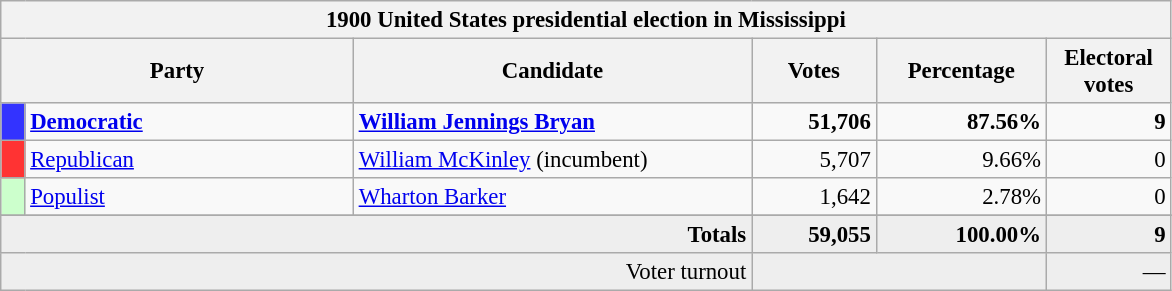<table class="wikitable" style="font-size: 95%;">
<tr>
<th colspan="6">1900 United States presidential election in Mississippi</th>
</tr>
<tr>
<th colspan="2" style="width: 15em">Party</th>
<th style="width: 17em">Candidate</th>
<th style="width: 5em">Votes</th>
<th style="width: 7em">Percentage</th>
<th style="width: 5em">Electoral votes</th>
</tr>
<tr>
<th style="background-color:#3333FF; width: 3px"></th>
<td style="width: 130px"><strong><a href='#'>Democratic</a></strong></td>
<td><strong><a href='#'>William Jennings Bryan</a></strong></td>
<td align="right"><strong>51,706</strong></td>
<td align="right"><strong>87.56%</strong></td>
<td align="right"><strong>9</strong></td>
</tr>
<tr>
<th style="background-color:#FF3333; width: 3px"></th>
<td style="width: 130px"><a href='#'>Republican</a></td>
<td><a href='#'>William McKinley</a> (incumbent)</td>
<td align="right">5,707</td>
<td align="right">9.66%</td>
<td align="right">0</td>
</tr>
<tr>
<th style="background-color:#CCFFCC; width: 3px"></th>
<td style="width: 130px"><a href='#'>Populist</a></td>
<td><a href='#'>Wharton Barker</a></td>
<td align="right">1,642</td>
<td align="right">2.78%</td>
<td align="right">0</td>
</tr>
<tr>
</tr>
<tr bgcolor="#EEEEEE">
<td colspan="3" align="right"><strong>Totals</strong></td>
<td align="right"><strong>59,055</strong></td>
<td align="right"><strong>100.00%</strong></td>
<td align="right"><strong>9</strong></td>
</tr>
<tr bgcolor="#EEEEEE">
<td colspan="3" align="right">Voter turnout</td>
<td colspan="2" align="right"></td>
<td align="right">—</td>
</tr>
</table>
